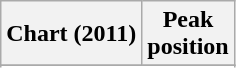<table class="wikitable sortable plainrowheaders" style="text-align:center">
<tr>
<th scope="col">Chart (2011)</th>
<th scope="col">Peak<br> position</th>
</tr>
<tr>
</tr>
<tr>
</tr>
<tr>
</tr>
</table>
